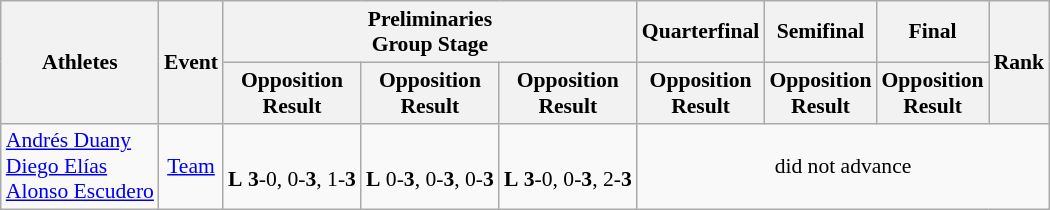<table class="wikitable" border="1" style="font-size:90%">
<tr>
<th rowspan=2>Athletes</th>
<th rowspan=2>Event</th>
<th colspan=3>Preliminaries<br>Group Stage</th>
<th>Quarterfinal</th>
<th>Semifinal</th>
<th>Final</th>
<th rowspan=2>Rank</th>
</tr>
<tr>
<th>Opposition<br>Result</th>
<th>Opposition<br>Result</th>
<th>Opposition<br>Result</th>
<th>Opposition<br>Result</th>
<th>Opposition<br>Result</th>
<th>Opposition<br>Result</th>
</tr>
<tr>
<td><a href='#'>Andrés Duany</a><br><a href='#'>Diego Elías</a><br><a href='#'>Alonso Escudero</a></td>
<td align=center><a href='#'>Team</a></td>
<td><br><strong>L</strong> <strong>3</strong>-0, 0-<strong>3</strong>, 1-<strong>3</strong></td>
<td><br><strong>L</strong> 0-<strong>3</strong>, 0-<strong>3</strong>, 0-<strong>3</strong></td>
<td><br><strong>L</strong> <strong>3</strong>-0, 0-<strong>3</strong>, 2-<strong>3</strong></td>
<td align="center" colspan="7">did not advance</td>
</tr>
</table>
